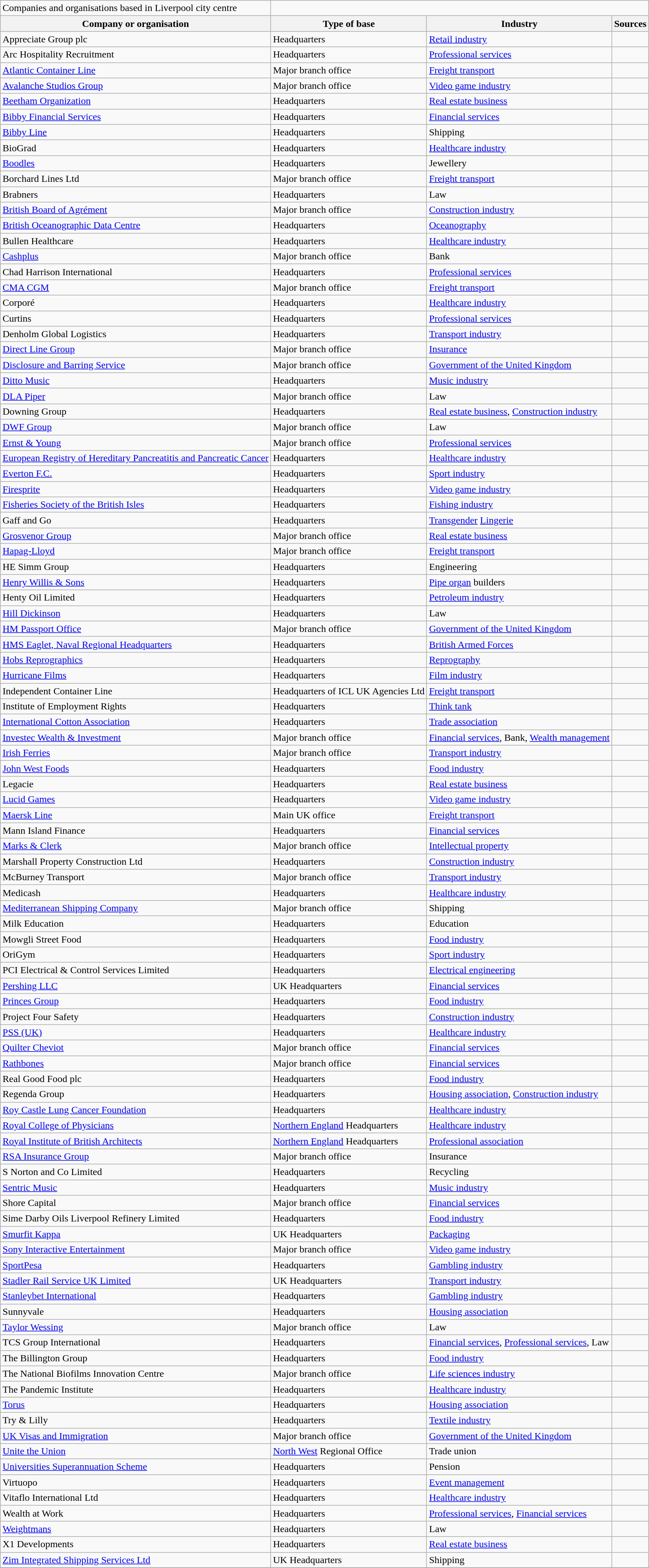<table class="wikitable sortable mw-collapsible mw-collapsed">
<tr>
<td>Companies and organisations based in Liverpool city centre</td>
</tr>
<tr>
<th>Company or organisation</th>
<th>Type of base</th>
<th>Industry</th>
<th>Sources</th>
</tr>
<tr>
<td>Appreciate Group plc</td>
<td>Headquarters</td>
<td><a href='#'>Retail industry</a></td>
<td></td>
</tr>
<tr>
<td>Arc Hospitality Recruitment</td>
<td>Headquarters</td>
<td><a href='#'>Professional services</a></td>
<td></td>
</tr>
<tr>
<td><a href='#'>Atlantic Container Line</a></td>
<td>Major branch office</td>
<td><a href='#'>Freight transport</a></td>
<td></td>
</tr>
<tr>
<td><a href='#'>Avalanche Studios Group</a></td>
<td>Major branch office</td>
<td><a href='#'>Video game industry</a></td>
<td></td>
</tr>
<tr>
<td><a href='#'>Beetham Organization</a></td>
<td>Headquarters</td>
<td><a href='#'>Real estate business</a></td>
<td></td>
</tr>
<tr>
<td><a href='#'>Bibby Financial Services</a></td>
<td>Headquarters</td>
<td><a href='#'>Financial services</a></td>
<td></td>
</tr>
<tr>
<td><a href='#'>Bibby Line</a></td>
<td>Headquarters</td>
<td>Shipping</td>
<td></td>
</tr>
<tr>
<td>BioGrad</td>
<td>Headquarters</td>
<td><a href='#'>Healthcare industry</a></td>
<td></td>
</tr>
<tr>
<td><a href='#'>Boodles</a></td>
<td>Headquarters</td>
<td>Jewellery</td>
<td></td>
</tr>
<tr>
<td>Borchard Lines Ltd</td>
<td>Major branch office</td>
<td><a href='#'>Freight transport</a></td>
<td></td>
</tr>
<tr>
<td>Brabners</td>
<td>Headquarters</td>
<td>Law</td>
<td></td>
</tr>
<tr>
<td><a href='#'>British Board of Agrément</a></td>
<td>Major branch office</td>
<td><a href='#'>Construction industry</a></td>
<td></td>
</tr>
<tr>
<td><a href='#'>British Oceanographic Data Centre</a></td>
<td>Headquarters</td>
<td><a href='#'>Oceanography</a></td>
<td></td>
</tr>
<tr>
<td>Bullen Healthcare</td>
<td>Headquarters</td>
<td><a href='#'>Healthcare industry</a></td>
<td></td>
</tr>
<tr>
<td><a href='#'>Cashplus</a></td>
<td>Major branch office</td>
<td>Bank</td>
<td></td>
</tr>
<tr>
<td>Chad Harrison International</td>
<td>Headquarters</td>
<td><a href='#'>Professional services</a></td>
<td></td>
</tr>
<tr>
<td><a href='#'>CMA CGM</a></td>
<td>Major branch office</td>
<td><a href='#'>Freight transport</a></td>
<td></td>
</tr>
<tr>
<td>Corporé</td>
<td>Headquarters</td>
<td><a href='#'>Healthcare industry</a></td>
<td></td>
</tr>
<tr>
<td>Curtins</td>
<td>Headquarters</td>
<td><a href='#'>Professional services</a></td>
<td></td>
</tr>
<tr>
<td>Denholm Global Logistics</td>
<td>Headquarters</td>
<td><a href='#'>Transport industry</a></td>
<td></td>
</tr>
<tr>
<td><a href='#'>Direct Line Group</a></td>
<td>Major branch office</td>
<td><a href='#'>Insurance</a></td>
<td></td>
</tr>
<tr>
<td><a href='#'>Disclosure and Barring Service</a></td>
<td>Major branch office</td>
<td><a href='#'>Government of the United Kingdom</a></td>
<td></td>
</tr>
<tr>
<td><a href='#'>Ditto Music</a></td>
<td>Headquarters</td>
<td><a href='#'>Music industry</a></td>
<td></td>
</tr>
<tr>
<td><a href='#'>DLA Piper</a></td>
<td>Major branch office</td>
<td>Law</td>
<td></td>
</tr>
<tr>
<td>Downing Group</td>
<td>Headquarters</td>
<td><a href='#'>Real estate business</a>, <a href='#'>Construction industry</a></td>
<td></td>
</tr>
<tr>
<td><a href='#'>DWF Group</a></td>
<td>Major branch office</td>
<td>Law</td>
<td></td>
</tr>
<tr>
<td><a href='#'>Ernst & Young</a></td>
<td>Major branch office</td>
<td><a href='#'>Professional services</a></td>
<td></td>
</tr>
<tr>
<td><a href='#'>European Registry of Hereditary Pancreatitis and Pancreatic Cancer</a></td>
<td>Headquarters</td>
<td><a href='#'>Healthcare industry</a></td>
<td></td>
</tr>
<tr>
<td><a href='#'>Everton F.C.</a></td>
<td>Headquarters</td>
<td><a href='#'>Sport industry</a></td>
<td></td>
</tr>
<tr>
<td><a href='#'>Firesprite</a></td>
<td>Headquarters</td>
<td><a href='#'>Video game industry</a></td>
<td></td>
</tr>
<tr>
<td><a href='#'>Fisheries Society of the British Isles</a></td>
<td>Headquarters</td>
<td><a href='#'>Fishing industry</a></td>
<td></td>
</tr>
<tr>
<td>Gaff and Go</td>
<td>Headquarters</td>
<td><a href='#'>Transgender</a> <a href='#'>Lingerie</a></td>
<td></td>
</tr>
<tr>
<td><a href='#'>Grosvenor Group</a></td>
<td>Major branch office</td>
<td><a href='#'>Real estate business</a></td>
<td></td>
</tr>
<tr>
<td><a href='#'>Hapag-Lloyd</a></td>
<td>Major branch office</td>
<td><a href='#'>Freight transport</a></td>
<td></td>
</tr>
<tr>
<td>HE Simm Group</td>
<td>Headquarters</td>
<td>Engineering</td>
<td></td>
</tr>
<tr>
<td><a href='#'>Henry Willis & Sons</a></td>
<td>Headquarters</td>
<td><a href='#'>Pipe organ</a> builders</td>
<td></td>
</tr>
<tr>
<td>Henty Oil Limited</td>
<td>Headquarters</td>
<td><a href='#'>Petroleum industry</a></td>
<td></td>
</tr>
<tr>
<td><a href='#'>Hill Dickinson</a></td>
<td>Headquarters</td>
<td>Law</td>
<td></td>
</tr>
<tr>
<td><a href='#'>HM Passport Office</a></td>
<td>Major branch office</td>
<td><a href='#'>Government of the United Kingdom</a></td>
<td></td>
</tr>
<tr>
<td><a href='#'>HMS Eaglet, Naval Regional Headquarters</a></td>
<td>Headquarters</td>
<td><a href='#'>British Armed Forces</a></td>
<td></td>
</tr>
<tr>
<td><a href='#'>Hobs Reprographics</a></td>
<td>Headquarters</td>
<td><a href='#'>Reprography</a></td>
<td></td>
</tr>
<tr>
<td><a href='#'>Hurricane Films</a></td>
<td>Headquarters</td>
<td><a href='#'>Film industry</a></td>
<td></td>
</tr>
<tr>
<td>Independent Container Line</td>
<td>Headquarters of ICL UK Agencies Ltd</td>
<td><a href='#'>Freight transport</a></td>
<td></td>
</tr>
<tr>
<td>Institute of Employment Rights</td>
<td>Headquarters</td>
<td><a href='#'>Think tank</a></td>
<td></td>
</tr>
<tr>
<td><a href='#'>International Cotton Association</a></td>
<td>Headquarters</td>
<td><a href='#'>Trade association</a></td>
<td></td>
</tr>
<tr>
<td><a href='#'>Investec Wealth & Investment</a></td>
<td>Major branch office</td>
<td><a href='#'>Financial services</a>, Bank, <a href='#'>Wealth management</a></td>
<td></td>
</tr>
<tr>
<td><a href='#'>Irish Ferries</a></td>
<td>Major branch office</td>
<td><a href='#'>Transport industry</a></td>
<td></td>
</tr>
<tr>
<td><a href='#'>John West Foods</a></td>
<td>Headquarters</td>
<td><a href='#'>Food industry</a></td>
<td></td>
</tr>
<tr>
<td>Legacie</td>
<td>Headquarters</td>
<td><a href='#'>Real estate business</a></td>
<td></td>
</tr>
<tr>
<td><a href='#'>Lucid Games</a></td>
<td>Headquarters</td>
<td><a href='#'>Video game industry</a></td>
<td></td>
</tr>
<tr>
<td><a href='#'>Maersk Line</a></td>
<td>Main UK office</td>
<td><a href='#'>Freight transport</a></td>
<td></td>
</tr>
<tr>
<td>Mann Island Finance</td>
<td>Headquarters</td>
<td><a href='#'>Financial services</a></td>
<td></td>
</tr>
<tr>
<td><a href='#'>Marks & Clerk</a></td>
<td>Major branch office</td>
<td><a href='#'>Intellectual property</a></td>
<td></td>
</tr>
<tr>
<td>Marshall Property Construction Ltd</td>
<td>Headquarters</td>
<td><a href='#'>Construction industry</a></td>
<td></td>
</tr>
<tr>
<td>McBurney Transport</td>
<td>Major branch office</td>
<td><a href='#'>Transport industry</a></td>
<td></td>
</tr>
<tr>
<td>Medicash</td>
<td>Headquarters</td>
<td><a href='#'>Healthcare industry</a></td>
<td></td>
</tr>
<tr>
<td><a href='#'>Mediterranean Shipping Company</a></td>
<td>Major branch office</td>
<td>Shipping</td>
<td></td>
</tr>
<tr>
<td>Milk Education</td>
<td>Headquarters</td>
<td>Education</td>
<td></td>
</tr>
<tr>
<td>Mowgli Street Food</td>
<td>Headquarters</td>
<td><a href='#'>Food industry</a></td>
<td></td>
</tr>
<tr>
<td>OriGym</td>
<td>Headquarters</td>
<td><a href='#'>Sport industry</a></td>
<td></td>
</tr>
<tr>
<td>PCI Electrical & Control Services Limited</td>
<td>Headquarters</td>
<td><a href='#'>Electrical engineering</a></td>
<td></td>
</tr>
<tr>
<td><a href='#'>Pershing LLC</a></td>
<td>UK Headquarters</td>
<td><a href='#'>Financial services</a></td>
<td></td>
</tr>
<tr>
<td><a href='#'>Princes Group</a></td>
<td>Headquarters</td>
<td><a href='#'>Food industry</a></td>
<td></td>
</tr>
<tr>
<td>Project Four Safety</td>
<td>Headquarters</td>
<td><a href='#'>Construction industry</a></td>
<td></td>
</tr>
<tr>
<td><a href='#'>PSS (UK)</a></td>
<td>Headquarters</td>
<td><a href='#'>Healthcare industry</a></td>
<td></td>
</tr>
<tr>
<td><a href='#'>Quilter Cheviot</a></td>
<td>Major branch office</td>
<td><a href='#'>Financial services</a></td>
<td></td>
</tr>
<tr>
<td><a href='#'>Rathbones</a></td>
<td>Major branch office</td>
<td><a href='#'>Financial services</a></td>
<td></td>
</tr>
<tr>
<td>Real Good Food plc</td>
<td>Headquarters</td>
<td><a href='#'>Food industry</a></td>
<td></td>
</tr>
<tr>
<td>Regenda Group</td>
<td>Headquarters</td>
<td><a href='#'>Housing association</a>, <a href='#'>Construction industry</a></td>
<td></td>
</tr>
<tr>
<td><a href='#'>Roy Castle Lung Cancer Foundation</a></td>
<td>Headquarters</td>
<td><a href='#'>Healthcare industry</a></td>
<td></td>
</tr>
<tr>
<td><a href='#'>Royal College of Physicians</a></td>
<td><a href='#'>Northern England</a> Headquarters</td>
<td><a href='#'>Healthcare industry</a></td>
<td></td>
</tr>
<tr>
<td><a href='#'>Royal Institute of British Architects</a></td>
<td><a href='#'>Northern England</a> Headquarters</td>
<td><a href='#'>Professional association</a></td>
<td></td>
</tr>
<tr>
<td><a href='#'>RSA Insurance Group</a></td>
<td>Major branch office</td>
<td>Insurance</td>
<td></td>
</tr>
<tr>
<td>S Norton and Co Limited</td>
<td>Headquarters</td>
<td>Recycling</td>
<td></td>
</tr>
<tr>
<td><a href='#'>Sentric Music</a></td>
<td>Headquarters</td>
<td><a href='#'>Music industry</a></td>
<td></td>
</tr>
<tr>
<td>Shore Capital</td>
<td>Major branch office</td>
<td><a href='#'>Financial services</a></td>
<td></td>
</tr>
<tr>
<td>Sime Darby Oils Liverpool Refinery Limited</td>
<td>Headquarters</td>
<td><a href='#'>Food industry</a></td>
<td></td>
</tr>
<tr>
<td><a href='#'>Smurfit Kappa</a></td>
<td>UK Headquarters</td>
<td><a href='#'>Packaging</a></td>
<td></td>
</tr>
<tr>
<td><a href='#'>Sony Interactive Entertainment</a></td>
<td>Major branch office</td>
<td><a href='#'>Video game industry</a></td>
<td></td>
</tr>
<tr>
<td><a href='#'>SportPesa</a></td>
<td>Headquarters</td>
<td><a href='#'>Gambling industry</a></td>
<td></td>
</tr>
<tr>
<td><a href='#'>Stadler Rail Service UK Limited</a></td>
<td>UK Headquarters</td>
<td><a href='#'>Transport industry</a></td>
<td></td>
</tr>
<tr>
<td><a href='#'>Stanleybet International</a></td>
<td>Headquarters</td>
<td><a href='#'>Gambling industry</a></td>
<td></td>
</tr>
<tr>
<td>Sunnyvale</td>
<td>Headquarters</td>
<td><a href='#'>Housing association</a></td>
<td></td>
</tr>
<tr>
<td><a href='#'>Taylor Wessing</a></td>
<td>Major branch office</td>
<td>Law</td>
<td></td>
</tr>
<tr>
<td>TCS Group International</td>
<td>Headquarters</td>
<td><a href='#'>Financial services</a>, <a href='#'>Professional services</a>, Law</td>
<td></td>
</tr>
<tr>
<td>The Billington Group</td>
<td>Headquarters</td>
<td><a href='#'>Food industry</a></td>
<td></td>
</tr>
<tr>
<td>The National Biofilms Innovation Centre</td>
<td>Major branch office</td>
<td><a href='#'>Life sciences industry</a></td>
<td></td>
</tr>
<tr>
<td>The Pandemic Institute</td>
<td>Headquarters</td>
<td><a href='#'>Healthcare industry</a></td>
<td></td>
</tr>
<tr>
</tr>
<tr>
<td><a href='#'>Torus</a></td>
<td>Headquarters</td>
<td><a href='#'>Housing association</a></td>
<td></td>
</tr>
<tr>
<td>Try & Lilly</td>
<td>Headquarters</td>
<td><a href='#'>Textile industry</a></td>
<td></td>
</tr>
<tr>
<td><a href='#'>UK Visas and Immigration</a></td>
<td>Major branch office</td>
<td><a href='#'>Government of the United Kingdom</a></td>
<td></td>
</tr>
<tr>
<td><a href='#'>Unite the Union</a></td>
<td><a href='#'>North West</a> Regional Office</td>
<td>Trade union</td>
<td></td>
</tr>
<tr>
<td><a href='#'>Universities Superannuation Scheme</a></td>
<td>Headquarters</td>
<td>Pension</td>
<td></td>
</tr>
<tr>
<td>Virtuopo</td>
<td>Headquarters</td>
<td><a href='#'>Event management</a></td>
<td></td>
</tr>
<tr>
<td>Vitaflo International Ltd</td>
<td>Headquarters</td>
<td><a href='#'>Healthcare industry</a></td>
<td></td>
</tr>
<tr>
<td>Wealth at Work</td>
<td>Headquarters</td>
<td><a href='#'>Professional services</a>, <a href='#'>Financial services</a></td>
<td></td>
</tr>
<tr>
<td><a href='#'>Weightmans</a></td>
<td>Headquarters</td>
<td>Law</td>
<td></td>
</tr>
<tr>
<td>X1 Developments</td>
<td>Headquarters</td>
<td><a href='#'>Real estate business</a></td>
<td></td>
</tr>
<tr>
<td><a href='#'>Zim Integrated Shipping Services Ltd</a></td>
<td>UK Headquarters</td>
<td>Shipping</td>
<td></td>
</tr>
<tr>
</tr>
</table>
